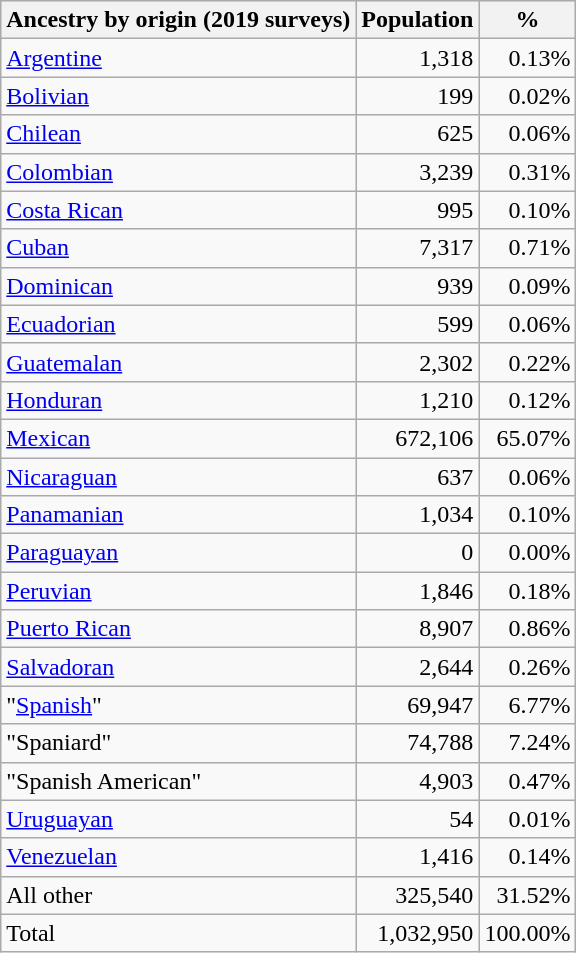<table class="wikitable sortable" style>
<tr style="background:#efefef;">
<th>Ancestry by origin (2019 surveys)</th>
<th>Population</th>
<th>%</th>
</tr>
<tr>
<td><a href='#'>Argentine</a></td>
<td style="text-align:right;">1,318</td>
<td style="text-align:right;">0.13%</td>
</tr>
<tr>
<td><a href='#'>Bolivian</a></td>
<td style="text-align:right;">199</td>
<td style="text-align:right;">0.02%</td>
</tr>
<tr>
<td><a href='#'>Chilean</a></td>
<td style="text-align:right;">625</td>
<td style="text-align:right;">0.06%</td>
</tr>
<tr>
<td><a href='#'>Colombian</a></td>
<td style="text-align:right;">3,239</td>
<td style="text-align:right;">0.31%</td>
</tr>
<tr>
<td><a href='#'>Costa Rican</a></td>
<td style="text-align:right;">995</td>
<td style="text-align:right;">0.10%</td>
</tr>
<tr>
<td><a href='#'>Cuban</a></td>
<td style="text-align:right;">7,317</td>
<td style="text-align:right;">0.71%</td>
</tr>
<tr>
<td><a href='#'>Dominican</a></td>
<td style="text-align:right;">939</td>
<td style="text-align:right;">0.09%</td>
</tr>
<tr>
<td><a href='#'>Ecuadorian</a></td>
<td style="text-align:right;">599</td>
<td style="text-align:right;">0.06%</td>
</tr>
<tr>
<td><a href='#'>Guatemalan</a></td>
<td style="text-align:right;">2,302</td>
<td style="text-align:right;">0.22%</td>
</tr>
<tr>
<td><a href='#'>Honduran</a></td>
<td style="text-align:right;">1,210</td>
<td style="text-align:right;">0.12%</td>
</tr>
<tr>
<td><a href='#'>Mexican</a></td>
<td style="text-align:right;">672,106</td>
<td style="text-align:right;">65.07%</td>
</tr>
<tr>
<td><a href='#'>Nicaraguan</a></td>
<td style="text-align:right;">637</td>
<td style="text-align:right;">0.06%</td>
</tr>
<tr>
<td><a href='#'>Panamanian</a></td>
<td style="text-align:right;">1,034</td>
<td style="text-align:right;">0.10%</td>
</tr>
<tr>
<td><a href='#'>Paraguayan</a></td>
<td style="text-align:right;">0</td>
<td style="text-align:right;">0.00%</td>
</tr>
<tr>
<td><a href='#'>Peruvian</a></td>
<td style="text-align:right;">1,846</td>
<td style="text-align:right;">0.18%</td>
</tr>
<tr>
<td><a href='#'>Puerto Rican</a></td>
<td style="text-align:right;">8,907</td>
<td style="text-align:right;">0.86%</td>
</tr>
<tr>
<td><a href='#'>Salvadoran</a></td>
<td style="text-align:right;">2,644</td>
<td style="text-align:right;">0.26%</td>
</tr>
<tr>
<td>"<a href='#'>Spanish</a>"</td>
<td style="text-align:right;">69,947</td>
<td style="text-align:right;">6.77%</td>
</tr>
<tr>
<td>"Spaniard"</td>
<td style="text-align:right;">74,788</td>
<td style="text-align:right;">7.24%</td>
</tr>
<tr>
<td>"Spanish American"</td>
<td style="text-align:right;">4,903</td>
<td style="text-align:right;">0.47%</td>
</tr>
<tr>
<td><a href='#'>Uruguayan</a></td>
<td style="text-align:right;">54</td>
<td style="text-align:right;">0.01%</td>
</tr>
<tr>
<td><a href='#'>Venezuelan</a></td>
<td style="text-align:right;">1,416</td>
<td style="text-align:right;">0.14%</td>
</tr>
<tr class="sortbottom">
<td>All other</td>
<td style="text-align:right;">325,540</td>
<td style="text-align:right;">31.52%</td>
</tr>
<tr class="sortbottom">
<td>Total</td>
<td style="text-align:right;">1,032,950</td>
<td style="text-align:right;">100.00%</td>
</tr>
</table>
